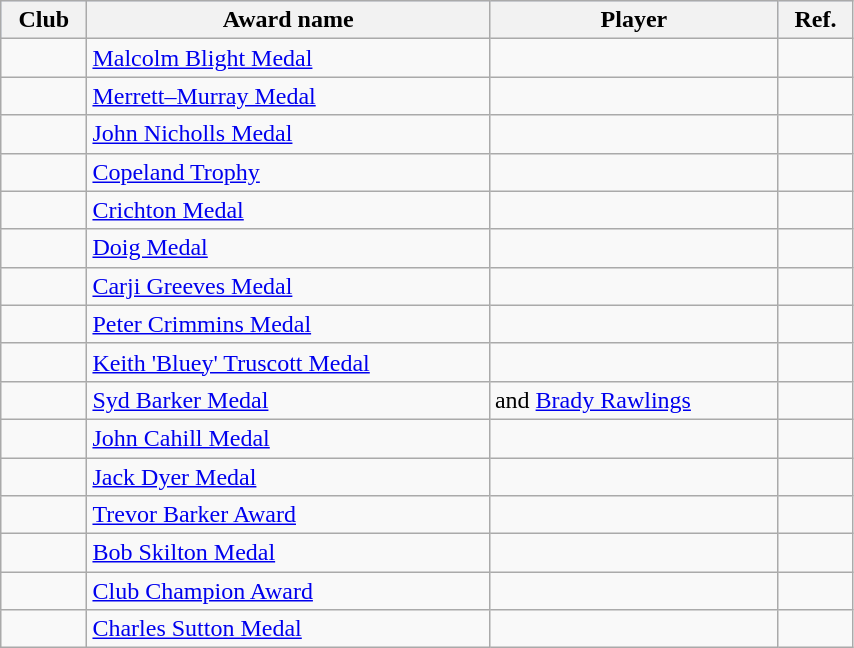<table class="wikitable sortable"  style="text-align:left; width:45%;">
<tr style="background:#C1D8FF;">
<th>Club</th>
<th>Award name</th>
<th>Player</th>
<th class=unsortable>Ref.</th>
</tr>
<tr>
<td></td>
<td><a href='#'>Malcolm Blight Medal</a></td>
<td></td>
<td></td>
</tr>
<tr>
<td></td>
<td><a href='#'>Merrett–Murray Medal</a></td>
<td></td>
<td></td>
</tr>
<tr>
<td></td>
<td><a href='#'>John Nicholls Medal</a></td>
<td></td>
<td></td>
</tr>
<tr>
<td></td>
<td><a href='#'>Copeland Trophy</a></td>
<td></td>
<td></td>
</tr>
<tr>
<td></td>
<td><a href='#'>Crichton Medal</a></td>
<td></td>
<td></td>
</tr>
<tr>
<td></td>
<td><a href='#'>Doig Medal</a></td>
<td></td>
<td></td>
</tr>
<tr>
<td></td>
<td><a href='#'>Carji Greeves Medal</a></td>
<td></td>
<td></td>
</tr>
<tr>
<td></td>
<td><a href='#'>Peter Crimmins Medal</a></td>
<td></td>
<td></td>
</tr>
<tr>
<td></td>
<td><a href='#'>Keith 'Bluey' Truscott Medal</a></td>
<td></td>
<td></td>
</tr>
<tr>
<td></td>
<td><a href='#'>Syd Barker Medal</a></td>
<td> and <a href='#'>Brady Rawlings</a></td>
<td></td>
</tr>
<tr>
<td></td>
<td><a href='#'>John Cahill Medal</a></td>
<td></td>
<td></td>
</tr>
<tr>
<td></td>
<td><a href='#'>Jack Dyer Medal</a></td>
<td></td>
<td></td>
</tr>
<tr>
<td></td>
<td><a href='#'>Trevor Barker Award</a></td>
<td></td>
<td></td>
</tr>
<tr>
<td></td>
<td><a href='#'>Bob Skilton Medal</a></td>
<td></td>
<td></td>
</tr>
<tr>
<td></td>
<td><a href='#'>Club Champion Award</a></td>
<td></td>
<td></td>
</tr>
<tr>
<td></td>
<td><a href='#'>Charles Sutton Medal</a></td>
<td></td>
<td></td>
</tr>
</table>
